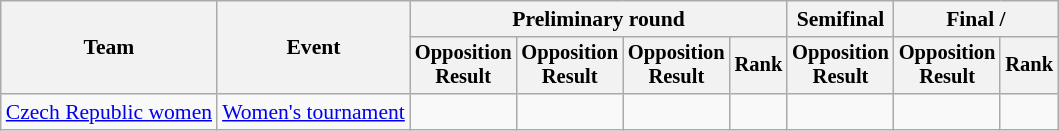<table class=wikitable style=font-size:90%;text-align:center>
<tr>
<th rowspan=2>Team</th>
<th rowspan=2>Event</th>
<th colspan=4>Preliminary round</th>
<th>Semifinal</th>
<th colspan=2>Final / </th>
</tr>
<tr style=font-size:95%>
<th>Opposition<br>Result</th>
<th>Opposition<br>Result</th>
<th>Opposition<br>Result</th>
<th>Rank</th>
<th>Opposition<br>Result</th>
<th>Opposition<br>Result</th>
<th>Rank</th>
</tr>
<tr>
<td align=left><a href='#'>Czech Republic women</a></td>
<td align=left><a href='#'>Women's tournament</a></td>
<td></td>
<td></td>
<td></td>
<td></td>
<td></td>
<td></td>
<td></td>
</tr>
</table>
